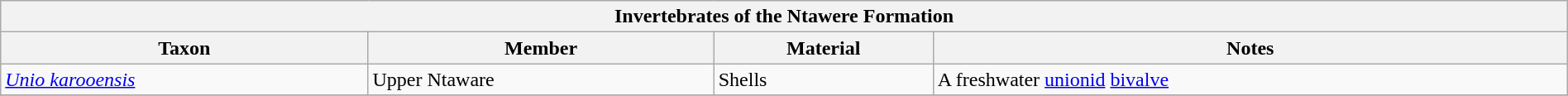<table class="wikitable" align="center" width="100%">
<tr>
<th colspan="7" align="center"><strong>Invertebrates of the Ntawere Formation</strong></th>
</tr>
<tr>
<th>Taxon</th>
<th>Member</th>
<th>Material</th>
<th>Notes</th>
</tr>
<tr>
<td><em><a href='#'>Unio karooensis</a></em></td>
<td>Upper Ntaware</td>
<td>Shells</td>
<td>A freshwater <a href='#'>unionid</a> <a href='#'>bivalve</a></td>
</tr>
<tr>
</tr>
</table>
